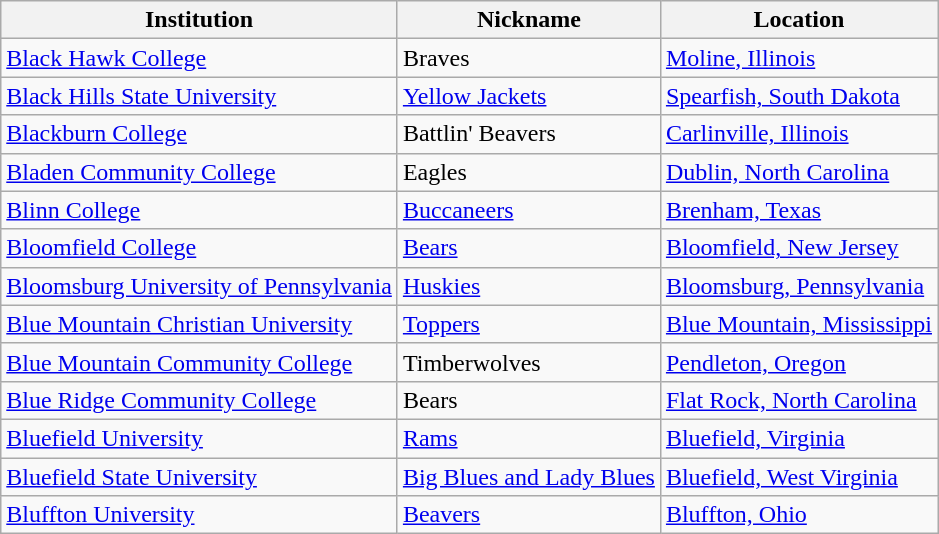<table class="wikitable">
<tr>
<th>Institution</th>
<th>Nickname</th>
<th>Location</th>
</tr>
<tr>
<td><a href='#'>Black Hawk College</a></td>
<td>Braves</td>
<td><a href='#'>Moline, Illinois</a></td>
</tr>
<tr>
<td><a href='#'>Black Hills State University</a></td>
<td><a href='#'>Yellow Jackets</a></td>
<td><a href='#'>Spearfish, South Dakota</a></td>
</tr>
<tr>
<td><a href='#'>Blackburn College</a></td>
<td>Battlin' Beavers</td>
<td><a href='#'>Carlinville, Illinois</a></td>
</tr>
<tr>
<td><a href='#'>Bladen Community College</a></td>
<td>Eagles</td>
<td><a href='#'>Dublin, North Carolina</a></td>
</tr>
<tr>
<td><a href='#'>Blinn College</a></td>
<td><a href='#'>Buccaneers</a></td>
<td><a href='#'>Brenham, Texas</a></td>
</tr>
<tr>
<td><a href='#'>Bloomfield College</a></td>
<td><a href='#'>Bears</a></td>
<td><a href='#'>Bloomfield, New Jersey</a></td>
</tr>
<tr>
<td><a href='#'>Bloomsburg University of Pennsylvania</a></td>
<td><a href='#'>Huskies</a></td>
<td><a href='#'>Bloomsburg, Pennsylvania</a></td>
</tr>
<tr>
<td><a href='#'>Blue Mountain Christian University</a></td>
<td><a href='#'>Toppers</a></td>
<td><a href='#'>Blue Mountain, Mississippi</a></td>
</tr>
<tr>
<td><a href='#'>Blue Mountain Community College</a></td>
<td>Timberwolves</td>
<td><a href='#'>Pendleton, Oregon</a></td>
</tr>
<tr>
<td><a href='#'>Blue Ridge Community College</a></td>
<td>Bears</td>
<td><a href='#'>Flat Rock, North Carolina</a></td>
</tr>
<tr>
<td><a href='#'>Bluefield University</a></td>
<td><a href='#'>Rams</a></td>
<td><a href='#'>Bluefield, Virginia</a></td>
</tr>
<tr>
<td><a href='#'>Bluefield State University</a></td>
<td><a href='#'>Big Blues and Lady Blues</a></td>
<td><a href='#'>Bluefield, West Virginia</a></td>
</tr>
<tr>
<td><a href='#'>Bluffton University</a></td>
<td><a href='#'>Beavers</a></td>
<td><a href='#'>Bluffton, Ohio</a></td>
</tr>
</table>
